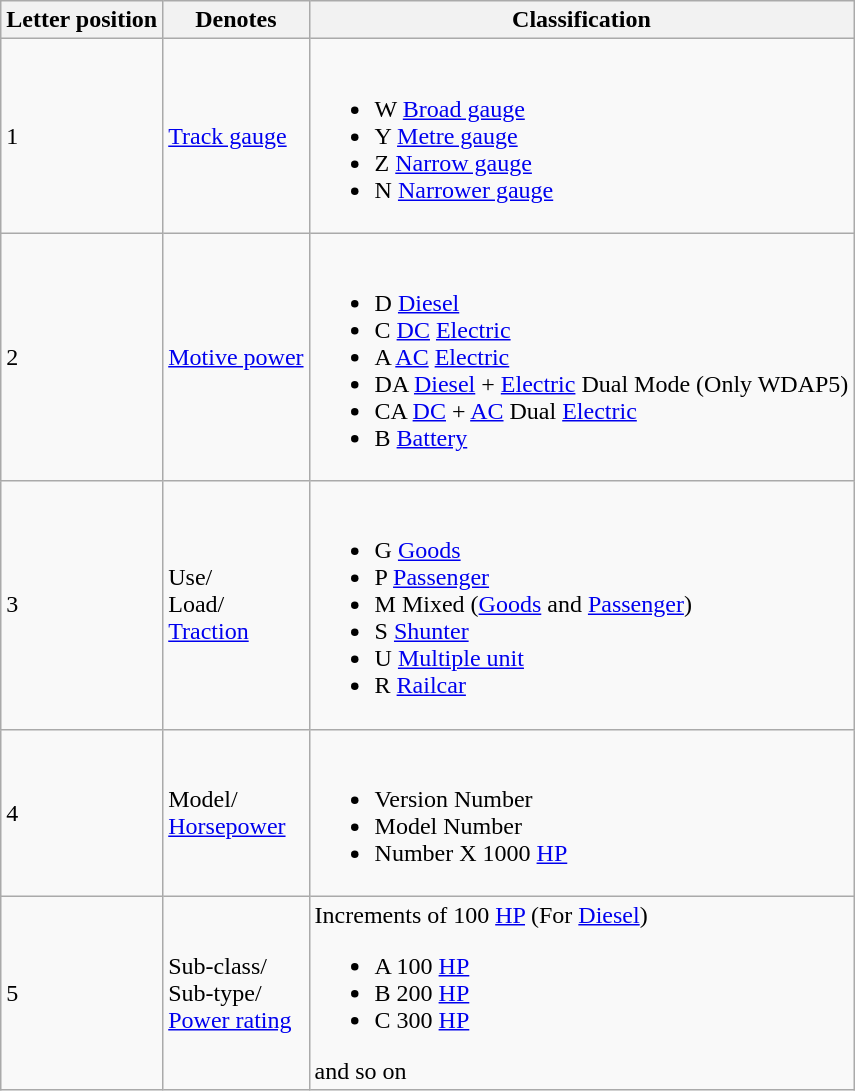<table class="sortable wikitable"style="text-align:left;"style="font-size: 95%">
<tr>
<th>Letter position</th>
<th>Denotes</th>
<th>Classification</th>
</tr>
<tr>
<td>1</td>
<td><a href='#'>Track gauge</a></td>
<td><br><ul><li>W  <a href='#'>Broad gauge</a> </li><li>Y  <a href='#'>Metre gauge</a> </li><li>Z  <a href='#'>Narrow gauge</a> </li><li>N  <a href='#'>Narrower gauge</a> </li></ul></td>
</tr>
<tr>
<td>2</td>
<td><a href='#'>Motive power</a></td>
<td><br><ul><li>D  <a href='#'>Diesel</a></li><li>C  <a href='#'>DC</a> <a href='#'>Electric</a></li><li>A  <a href='#'>AC</a> <a href='#'>Electric</a></li><li>DA  <a href='#'>Diesel</a> + <a href='#'>Electric</a> Dual Mode (Only WDAP5)</li><li>CA  <a href='#'>DC</a> + <a href='#'>AC</a> Dual <a href='#'>Electric</a></li><li>B  <a href='#'>Battery</a></li></ul></td>
</tr>
<tr>
<td>3</td>
<td>Use/ <br> Load/ <br> <a href='#'>Traction</a></td>
<td><br><ul><li>G  <a href='#'>Goods</a></li><li>P  <a href='#'>Passenger</a></li><li>M  Mixed (<a href='#'>Goods</a> and <a href='#'>Passenger</a>)</li><li>S  <a href='#'>Shunter</a></li><li>U  <a href='#'>Multiple unit</a></li><li>R  <a href='#'>Railcar</a></li></ul></td>
</tr>
<tr>
<td>4</td>
<td>Model/ <br> <a href='#'>Horsepower</a></td>
<td><br><ul><li>Version Number</li><li>Model Number</li><li>Number X 1000 <a href='#'>HP</a></li></ul></td>
</tr>
<tr>
<td>5</td>
<td>Sub-class/ <br> Sub-type/ <br> <a href='#'>Power rating</a></td>
<td>Increments of 100 <a href='#'>HP</a> (For <a href='#'>Diesel</a>)<br><ul><li>A  100 <a href='#'>HP</a></li><li>B  200 <a href='#'>HP</a></li><li>C  300 <a href='#'>HP</a></li></ul>and so on</td>
</tr>
</table>
